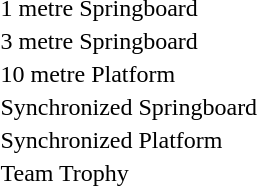<table>
<tr>
<td>1 metre Springboard</td>
<td></td>
<td></td>
<td></td>
</tr>
<tr>
<td>3 metre Springboard</td>
<td></td>
<td></td>
<td></td>
</tr>
<tr>
<td>10 metre Platform</td>
<td></td>
<td></td>
<td></td>
</tr>
<tr>
<td>Synchronized Springboard</td>
<td></td>
<td></td>
<td></td>
</tr>
<tr>
<td>Synchronized Platform</td>
<td></td>
<td></td>
<td></td>
</tr>
<tr>
<td>Team Trophy</td>
<td></td>
<td></td>
<td></td>
</tr>
</table>
